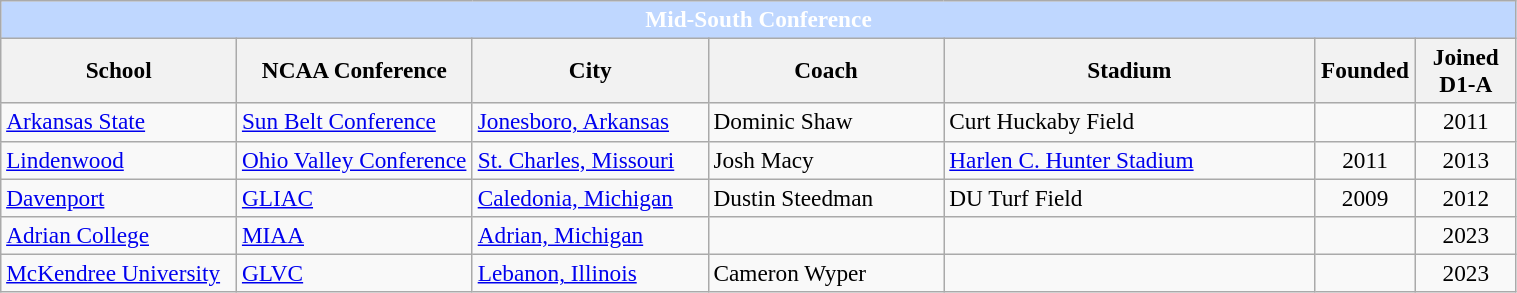<table class="wikitable" style="font-size:97%; text-align:left;">
<tr>
<th colspan=7 style="background:#BFD7FF; color:white">Mid-South Conference</th>
</tr>
<tr>
<th width=150>School</th>
<th width=150>NCAA Conference</th>
<th width=150>City</th>
<th width=150>Coach</th>
<th width=240>Stadium</th>
<th width=60>Founded</th>
<th width=60>Joined D1-A</th>
</tr>
<tr>
<td><a href='#'>Arkansas State</a></td>
<td><a href='#'>Sun Belt Conference</a></td>
<td><a href='#'>Jonesboro, Arkansas</a></td>
<td>Dominic Shaw</td>
<td>Curt Huckaby Field</td>
<td></td>
<td align="center">2011</td>
</tr>
<tr>
<td><a href='#'>Lindenwood</a></td>
<td><a href='#'>Ohio Valley Conference</a></td>
<td><a href='#'>St. Charles, Missouri</a></td>
<td>Josh Macy</td>
<td><a href='#'>Harlen C. Hunter Stadium</a></td>
<td align="center">2011</td>
<td align="center">2013</td>
</tr>
<tr>
<td><a href='#'>Davenport</a></td>
<td><a href='#'>GLIAC</a></td>
<td><a href='#'>Caledonia, Michigan</a></td>
<td>Dustin Steedman</td>
<td>DU Turf Field</td>
<td align="center">2009</td>
<td align="center">2012</td>
</tr>
<tr>
<td><a href='#'>Adrian College</a></td>
<td><a href='#'>MIAA</a></td>
<td><a href='#'>Adrian, Michigan</a></td>
<td></td>
<td></td>
<td align="center"></td>
<td align="center">2023</td>
</tr>
<tr>
<td><a href='#'>McKendree University</a></td>
<td><a href='#'>GLVC</a></td>
<td><a href='#'>Lebanon, Illinois</a></td>
<td>Cameron Wyper</td>
<td></td>
<td align="center"></td>
<td align="center">2023</td>
</tr>
</table>
